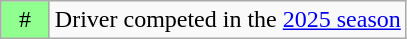<table class="wikitable">
<tr>
<td style="text-align:center; width:25px; background:#90ff90;">#</td>
<td>Driver competed in the <a href='#'>2025 season</a></td>
</tr>
</table>
